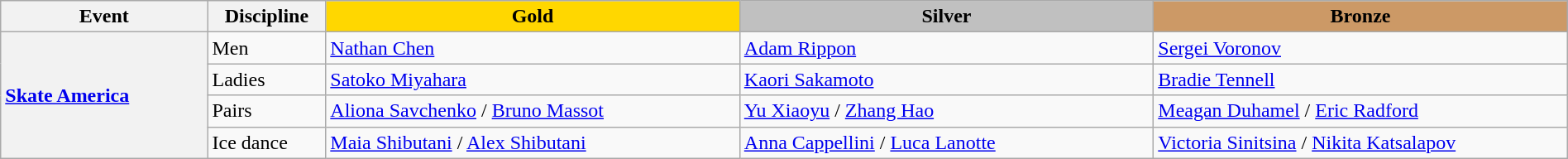<table class="wikitable unsortable" style="text-align:left; width:100%;">
<tr>
<th scope="col" style="width:10%">Event</th>
<th scope="col" style="width:5%">Discipline</th>
<td scope="col" style="text-align:center; width:20%; background:gold"><strong>Gold</strong></td>
<td scope="col" style="text-align:center; width:20%; background:silver"><strong>Silver</strong></td>
<td scope="col" style="text-align:center; width:20%; background:#c96"><strong>Bronze</strong></td>
</tr>
<tr>
<th scope="row" style="text-align:left" rowspan="4"> <a href='#'>Skate America</a></th>
<td>Men</td>
<td> <a href='#'>Nathan Chen</a></td>
<td> <a href='#'>Adam Rippon</a></td>
<td> <a href='#'>Sergei Voronov</a></td>
</tr>
<tr>
<td>Ladies</td>
<td> <a href='#'>Satoko Miyahara</a></td>
<td> <a href='#'>Kaori Sakamoto</a></td>
<td> <a href='#'>Bradie Tennell</a></td>
</tr>
<tr>
<td>Pairs</td>
<td> <a href='#'>Aliona Savchenko</a> / <a href='#'>Bruno Massot</a></td>
<td> <a href='#'>Yu Xiaoyu</a> / <a href='#'>Zhang Hao</a></td>
<td> <a href='#'>Meagan Duhamel</a> / <a href='#'>Eric Radford</a></td>
</tr>
<tr>
<td>Ice dance</td>
<td> <a href='#'>Maia Shibutani</a> / <a href='#'>Alex Shibutani</a></td>
<td> <a href='#'>Anna Cappellini</a> / <a href='#'>Luca Lanotte</a></td>
<td> <a href='#'>Victoria Sinitsina</a> / <a href='#'>Nikita Katsalapov</a></td>
</tr>
</table>
